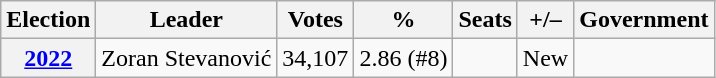<table class=wikitable style="text-align: right;">
<tr>
<th>Election</th>
<th>Leader</th>
<th>Votes</th>
<th>%</th>
<th>Seats</th>
<th>+/–</th>
<th>Government</th>
</tr>
<tr>
<th><a href='#'>2022</a></th>
<td>Zoran Stevanović</td>
<td>34,107</td>
<td>2.86 (#8)</td>
<td></td>
<td>New</td>
<td></td>
</tr>
</table>
